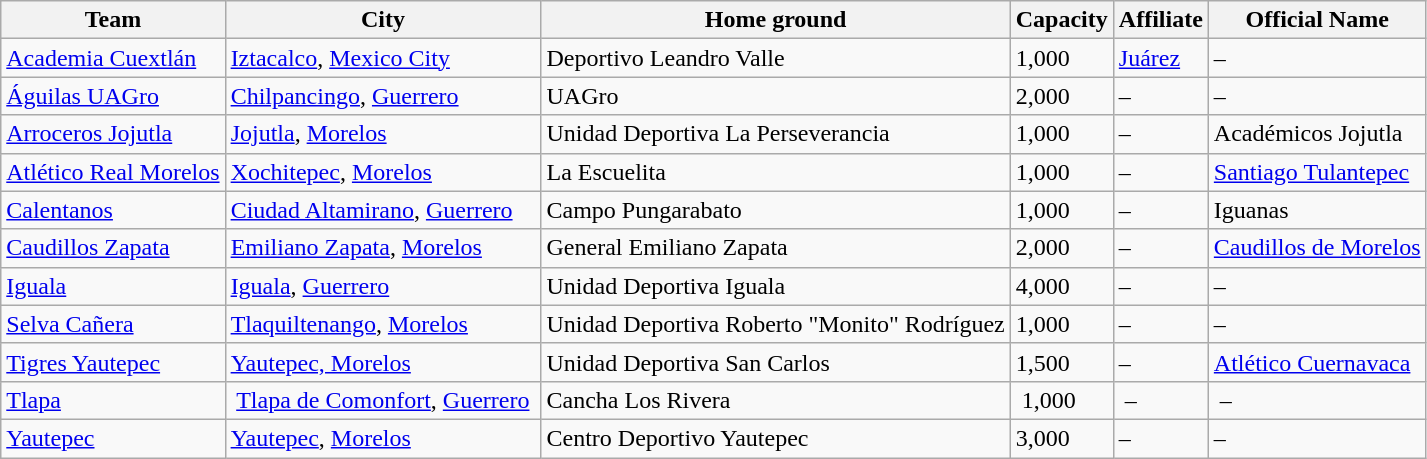<table class="wikitable sortable">
<tr>
<th>Team</th>
<th>City</th>
<th>Home ground</th>
<th>Capacity</th>
<th>Affiliate</th>
<th>Official Name</th>
</tr>
<tr>
<td><a href='#'>Academia Cuextlán</a></td>
<td><a href='#'>Iztacalco</a>, <a href='#'>Mexico City</a></td>
<td>Deportivo Leandro Valle</td>
<td>1,000</td>
<td><a href='#'>Juárez</a></td>
<td>–</td>
</tr>
<tr>
<td><a href='#'>Águilas UAGro</a></td>
<td><a href='#'>Chilpancingo</a>, <a href='#'>Guerrero</a></td>
<td>UAGro</td>
<td>2,000</td>
<td>–</td>
<td>–</td>
</tr>
<tr>
<td><a href='#'>Arroceros Jojutla</a></td>
<td><a href='#'>Jojutla</a>, <a href='#'>Morelos</a></td>
<td>Unidad Deportiva La Perseverancia</td>
<td>1,000</td>
<td>–</td>
<td>Académicos Jojutla</td>
</tr>
<tr>
<td><a href='#'>Atlético Real Morelos</a></td>
<td><a href='#'>Xochitepec</a>, <a href='#'>Morelos</a></td>
<td>La Escuelita</td>
<td>1,000</td>
<td>–</td>
<td><a href='#'>Santiago Tulantepec</a></td>
</tr>
<tr>
<td><a href='#'>Calentanos</a></td>
<td><a href='#'>Ciudad Altamirano</a>, <a href='#'>Guerrero</a></td>
<td>Campo Pungarabato</td>
<td>1,000</td>
<td>–</td>
<td>Iguanas</td>
</tr>
<tr>
<td><a href='#'>Caudillos Zapata</a></td>
<td><a href='#'>Emiliano Zapata</a>, <a href='#'>Morelos</a></td>
<td>General Emiliano Zapata</td>
<td>2,000</td>
<td>–</td>
<td><a href='#'>Caudillos de Morelos</a></td>
</tr>
<tr>
<td><a href='#'>Iguala</a></td>
<td><a href='#'>Iguala</a>, <a href='#'>Guerrero</a></td>
<td>Unidad Deportiva Iguala</td>
<td>4,000</td>
<td>–</td>
<td>–</td>
</tr>
<tr>
<td><a href='#'>Selva Cañera</a></td>
<td><a href='#'>Tlaquiltenango</a>, <a href='#'>Morelos</a></td>
<td>Unidad Deportiva Roberto "Monito" Rodríguez</td>
<td>1,000</td>
<td>–</td>
<td>–</td>
</tr>
<tr>
<td><a href='#'>Tigres Yautepec</a></td>
<td><a href='#'>Yautepec, Morelos</a></td>
<td>Unidad Deportiva San Carlos</td>
<td>1,500</td>
<td>–</td>
<td><a href='#'>Atlético Cuernavaca</a></td>
</tr>
<tr>
<td><a href='#'>Tlapa</a> </td>
<td> <a href='#'>Tlapa de Comonfort</a>, <a href='#'>Guerrero</a> </td>
<td>Cancha Los Rivera </td>
<td> 1,000</td>
<td> – </td>
<td> –</td>
</tr>
<tr>
<td><a href='#'>Yautepec</a></td>
<td><a href='#'>Yautepec</a>, <a href='#'>Morelos</a></td>
<td>Centro Deportivo Yautepec</td>
<td>3,000</td>
<td>–</td>
<td>–</td>
</tr>
</table>
